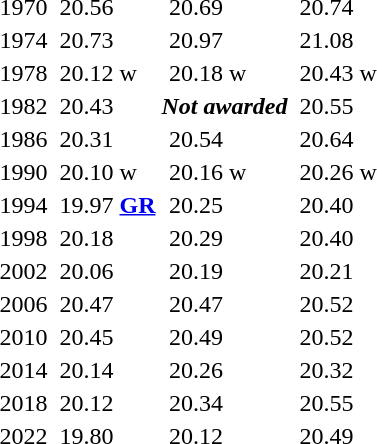<table>
<tr>
<td>1970</td>
<td></td>
<td>20.56</td>
<td></td>
<td>20.69</td>
<td></td>
<td>20.74</td>
</tr>
<tr>
<td>1974</td>
<td></td>
<td>20.73</td>
<td></td>
<td>20.97</td>
<td></td>
<td>21.08</td>
</tr>
<tr>
<td>1978</td>
<td></td>
<td>20.12 w</td>
<td></td>
<td>20.18 w</td>
<td></td>
<td>20.43 w</td>
</tr>
<tr>
<td>1982</td>
<td><br></td>
<td>20.43</td>
<th colspan=2><em>Not awarded</em></th>
<td></td>
<td>20.55</td>
</tr>
<tr>
<td>1986</td>
<td></td>
<td>20.31</td>
<td></td>
<td>20.54</td>
<td></td>
<td>20.64</td>
</tr>
<tr>
<td>1990</td>
<td></td>
<td>20.10 w</td>
<td></td>
<td>20.16 w</td>
<td></td>
<td>20.26 w</td>
</tr>
<tr>
<td>1994</td>
<td></td>
<td>19.97 <strong><a href='#'>GR</a></strong></td>
<td></td>
<td>20.25</td>
<td></td>
<td>20.40</td>
</tr>
<tr>
<td>1998</td>
<td></td>
<td>20.18</td>
<td></td>
<td>20.29</td>
<td></td>
<td>20.40</td>
</tr>
<tr>
<td>2002</td>
<td></td>
<td>20.06</td>
<td></td>
<td>20.19</td>
<td></td>
<td>20.21</td>
</tr>
<tr>
<td>2006</td>
<td></td>
<td>20.47</td>
<td></td>
<td>20.47</td>
<td></td>
<td>20.52</td>
</tr>
<tr>
<td>2010</td>
<td></td>
<td>20.45</td>
<td></td>
<td>20.49</td>
<td></td>
<td>20.52</td>
</tr>
<tr>
<td>2014</td>
<td></td>
<td>20.14</td>
<td></td>
<td>20.26</td>
<td></td>
<td>20.32</td>
</tr>
<tr>
<td>2018</td>
<td></td>
<td>20.12</td>
<td></td>
<td>20.34</td>
<td></td>
<td>20.55</td>
</tr>
<tr>
<td>2022</td>
<td></td>
<td>19.80 </td>
<td></td>
<td>20.12</td>
<td></td>
<td>20.49</td>
</tr>
</table>
